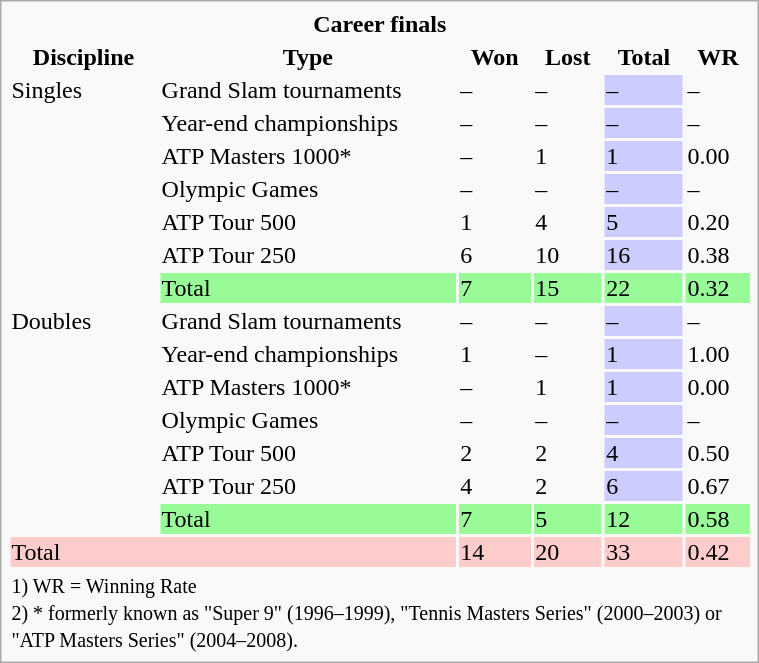<table class="infobox vcard vevent" style="width:40%;">
<tr>
<th colspan="6">Career finals</th>
</tr>
<tr>
<th>Discipline</th>
<th>Type</th>
<th>Won</th>
<th>Lost</th>
<th>Total</th>
<th>WR</th>
</tr>
<tr>
<td rowspan="7">Singles</td>
<td>Grand Slam tournaments</td>
<td>–</td>
<td>–</td>
<td bgcolor="CCCCFF">–</td>
<td>–</td>
</tr>
<tr>
<td>Year-end championships</td>
<td>–</td>
<td>–</td>
<td bgcolor="CCCCFF">–</td>
<td>–</td>
</tr>
<tr>
<td>ATP Masters 1000*</td>
<td>–</td>
<td>1</td>
<td bgcolor="CCCCFF">1</td>
<td>0.00</td>
</tr>
<tr>
<td>Olympic Games</td>
<td>–</td>
<td>–</td>
<td bgcolor="CCCCFF">–</td>
<td>–</td>
</tr>
<tr>
<td>ATP Tour 500</td>
<td>1</td>
<td>4</td>
<td bgcolor="CCCCFF">5</td>
<td>0.20</td>
</tr>
<tr>
<td>ATP Tour 250</td>
<td>6</td>
<td>10</td>
<td bgcolor="CCCCFF">16</td>
<td>0.38</td>
</tr>
<tr bgcolor="98fb98">
<td>Total</td>
<td>7</td>
<td>15</td>
<td>22</td>
<td>0.32</td>
</tr>
<tr>
<td rowspan="7">Doubles</td>
<td>Grand Slam tournaments</td>
<td>–</td>
<td>–</td>
<td bgcolor="CCCCFF">–</td>
<td>–</td>
</tr>
<tr>
<td>Year-end championships</td>
<td>1</td>
<td>–</td>
<td bgcolor="CCCCFF">1</td>
<td>1.00</td>
</tr>
<tr>
<td>ATP Masters 1000*</td>
<td>–</td>
<td>1</td>
<td bgcolor="CCCCFF">1</td>
<td>0.00</td>
</tr>
<tr>
<td>Olympic Games</td>
<td>–</td>
<td>–</td>
<td bgcolor="CCCCFF">–</td>
<td>–</td>
</tr>
<tr>
<td>ATP Tour 500</td>
<td>2</td>
<td>2</td>
<td bgcolor="CCCCFF">4</td>
<td>0.50</td>
</tr>
<tr>
<td>ATP Tour 250</td>
<td>4</td>
<td>2</td>
<td bgcolor="CCCCFF">6</td>
<td>0.67</td>
</tr>
<tr bgcolor="98fb98">
<td>Total</td>
<td>7</td>
<td>5</td>
<td>12</td>
<td>0.58</td>
</tr>
<tr bgcolor="FFCCCC">
<td colspan="2">Total</td>
<td>14</td>
<td>20</td>
<td>33</td>
<td>0.42</td>
</tr>
<tr>
<td colspan="6"><small>1) WR = Winning Rate</small><br><small>2) * formerly known as "Super 9" (1996–1999), "Tennis Masters Series" (2000–2003) or "ATP Masters Series" (2004–2008).</small></td>
</tr>
</table>
